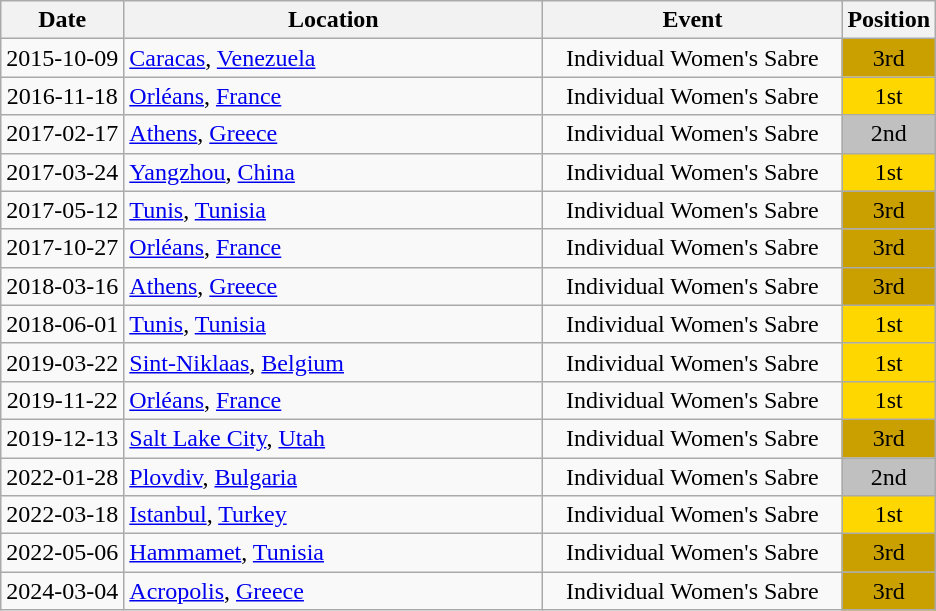<table class="wikitable" style="text-align:center;">
<tr>
<th>Date</th>
<th style="width:17em">Location</th>
<th style="width:12em">Event</th>
<th>Position</th>
</tr>
<tr>
<td>2015-10-09</td>
<td rowspan="1" align="left"> <a href='#'>Caracas</a>, <a href='#'>Venezuela</a></td>
<td>Individual Women's Sabre</td>
<td bgcolor="caramel">3rd</td>
</tr>
<tr>
<td>2016-11-18</td>
<td rowspan="1" align="left"> <a href='#'>Orléans</a>, <a href='#'>France</a></td>
<td>Individual Women's Sabre</td>
<td bgcolor="gold">1st</td>
</tr>
<tr>
<td>2017-02-17</td>
<td rowspan="1" align="left"> <a href='#'>Athens</a>, <a href='#'>Greece</a></td>
<td>Individual Women's Sabre</td>
<td bgcolor="silver">2nd</td>
</tr>
<tr>
<td>2017-03-24</td>
<td rowspan="1" align="left"> <a href='#'>Yangzhou</a>, <a href='#'>China</a></td>
<td>Individual Women's Sabre</td>
<td bgcolor="gold">1st</td>
</tr>
<tr>
<td rowspan="1">2017-05-12</td>
<td rowspan="1" align="left"> <a href='#'>Tunis</a>, <a href='#'>Tunisia</a></td>
<td>Individual Women's Sabre</td>
<td bgcolor="caramel">3rd</td>
</tr>
<tr>
<td>2017-10-27</td>
<td rowspan="1" align="left"> <a href='#'>Orléans</a>, <a href='#'>France</a></td>
<td>Individual Women's Sabre</td>
<td bgcolor="caramel">3rd</td>
</tr>
<tr>
<td>2018-03-16</td>
<td rowspan="1" align="left"> <a href='#'>Athens</a>, <a href='#'>Greece</a></td>
<td>Individual Women's Sabre</td>
<td bgcolor="caramel">3rd</td>
</tr>
<tr>
<td>2018-06-01</td>
<td rowspan="1" align="left"> <a href='#'>Tunis</a>, <a href='#'>Tunisia</a></td>
<td>Individual Women's Sabre</td>
<td bgcolor="gold">1st</td>
</tr>
<tr>
<td>2019-03-22</td>
<td rowspan="1" align="left"> <a href='#'>Sint-Niklaas</a>, <a href='#'>Belgium</a></td>
<td>Individual Women's Sabre</td>
<td bgcolor="gold">1st</td>
</tr>
<tr>
<td>2019-11-22</td>
<td rowspan="1" align="left"> <a href='#'>Orléans</a>, <a href='#'>France</a></td>
<td>Individual Women's Sabre</td>
<td bgcolor="gold">1st</td>
</tr>
<tr>
<td>2019-12-13</td>
<td rowspan="1" align="left"> <a href='#'>Salt Lake City</a>, <a href='#'>Utah</a></td>
<td>Individual Women's Sabre</td>
<td bgcolor="caramel">3rd</td>
</tr>
<tr>
<td>2022-01-28</td>
<td rowspan="1" align="left"> <a href='#'>Plovdiv</a>, <a href='#'>Bulgaria</a></td>
<td>Individual Women's Sabre</td>
<td bgcolor="silver">2nd</td>
</tr>
<tr>
<td>2022-03-18</td>
<td rowspan="1" align="left"> <a href='#'>Istanbul</a>, <a href='#'>Turkey</a></td>
<td>Individual Women's Sabre</td>
<td bgcolor="gold">1st</td>
</tr>
<tr>
<td>2022-05-06</td>
<td rowspan="1" align="left"> <a href='#'>Hammamet</a>, <a href='#'>Tunisia</a></td>
<td>Individual Women's Sabre</td>
<td bgcolor="caramel">3rd</td>
</tr>
<tr>
<td>2024-03-04</td>
<td rowspan="1" align="left"> <a href='#'>Acropolis</a>, <a href='#'>Greece</a></td>
<td>Individual Women's Sabre</td>
<td bgcolor="caramel">3rd</td>
</tr>
</table>
